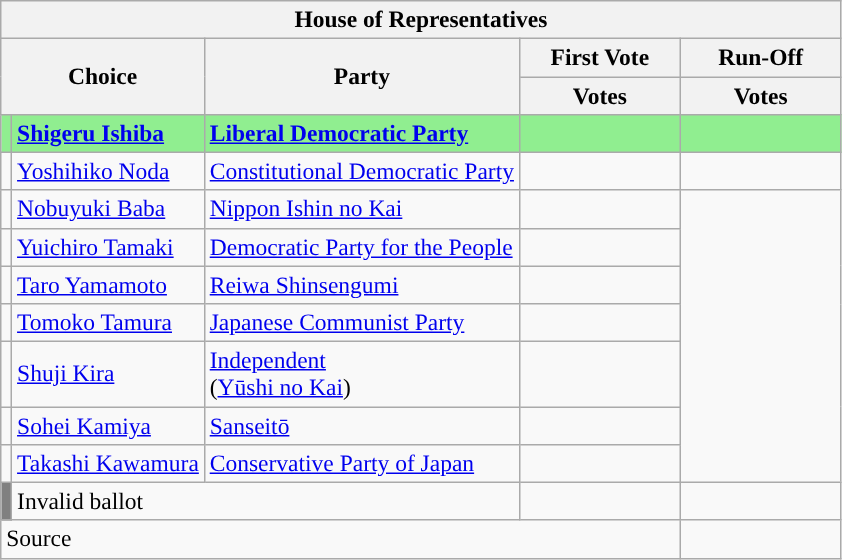<table class="wikitable" style="font-size:98%;">
<tr>
<th colspan="5">House of Representatives</th>
</tr>
<tr>
<th align="left" rowspan="2" colspan="2" width="100">Choice</th>
<th rowspan="2">Party</th>
<th>First Vote</th>
<th>Run-Off</th>
</tr>
<tr>
<th width="100">Votes</th>
<th width="100">Votes</th>
</tr>
<tr style="background:lightgreen;">
<td style="color:inherit;background:"></td>
<td style="text-align:left;"><strong><a href='#'>Shigeru Ishiba</a></strong></td>
<td style="text-align:left;"><strong><a href='#'>Liberal Democratic Party</a></strong></td>
<td><strong></strong></td>
<td><strong></strong></td>
</tr>
<tr>
<td style="color:inherit;background:"></td>
<td style="text-align:left;"><a href='#'>Yoshihiko Noda</a></td>
<td style="text-align:left;"><a href='#'>Constitutional Democratic Party</a></td>
<td></td>
<td></td>
</tr>
<tr>
<td style="color:inherit;background:"></td>
<td style="text-align:left;"><a href='#'>Nobuyuki Baba</a></td>
<td style="text-align:left;"><a href='#'>Nippon Ishin no Kai</a></td>
<td></td>
</tr>
<tr>
<td style="color:inherit;background:"></td>
<td style="text-align:left;"><a href='#'>Yuichiro Tamaki</a></td>
<td style="text-align:left;"><a href='#'>Democratic Party for the People</a></td>
<td></td>
</tr>
<tr>
<td style="color:inherit;background:"></td>
<td style="text-align:left;"><a href='#'>Taro Yamamoto</a></td>
<td style="text-align:left;"><a href='#'>Reiwa Shinsengumi</a></td>
<td></td>
</tr>
<tr>
<td style="color:inherit;background:"></td>
<td style="text-align:left;"><a href='#'>Tomoko Tamura</a></td>
<td style="text-align:left;"><a href='#'>Japanese Communist Party</a></td>
<td></td>
</tr>
<tr>
<td style="color:inherit;background:"></td>
<td style="text-align:left;"><a href='#'>Shuji Kira</a></td>
<td style="text-align:left;"><a href='#'>Independent</a><br>(<a href='#'>Yūshi no Kai</a>)</td>
<td></td>
</tr>
<tr>
<td style="color:inherit;background:"></td>
<td style="text-align:left;"><a href='#'>Sohei Kamiya</a></td>
<td style="text-align:left;"><a href='#'>Sanseitō</a></td>
<td></td>
</tr>
<tr>
<td style="color:inherit;background:"></td>
<td style="text-align:left;"><a href='#'>Takashi Kawamura</a></td>
<td style="text-align:left;"><a href='#'>Conservative Party of Japan</a></td>
<td></td>
</tr>
<tr>
<td bgcolor="gray"></td>
<td colspan=2 style="text-align:left;">Invalid ballot</td>
<td></td>
<td></td>
</tr>
<tr>
<td colspan=4>Source</td>
</tr>
</table>
